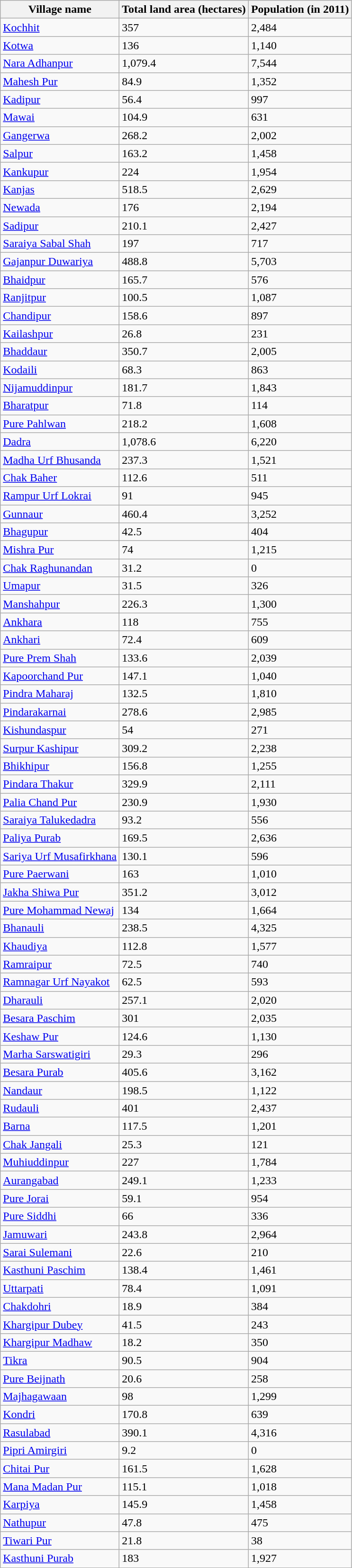<table class="wikitable sortable">
<tr>
<th>Village name</th>
<th>Total land area (hectares)</th>
<th>Population (in 2011)</th>
</tr>
<tr>
<td><a href='#'>Kochhit</a></td>
<td>357</td>
<td>2,484</td>
</tr>
<tr>
<td><a href='#'>Kotwa</a></td>
<td>136</td>
<td>1,140</td>
</tr>
<tr>
<td><a href='#'>Nara Adhanpur</a></td>
<td>1,079.4</td>
<td>7,544</td>
</tr>
<tr>
<td><a href='#'>Mahesh Pur</a></td>
<td>84.9</td>
<td>1,352</td>
</tr>
<tr>
<td><a href='#'>Kadipur</a></td>
<td>56.4</td>
<td>997</td>
</tr>
<tr>
<td><a href='#'>Mawai</a></td>
<td>104.9</td>
<td>631</td>
</tr>
<tr>
<td><a href='#'>Gangerwa</a></td>
<td>268.2</td>
<td>2,002</td>
</tr>
<tr>
<td><a href='#'>Salpur</a></td>
<td>163.2</td>
<td>1,458</td>
</tr>
<tr>
<td><a href='#'>Kankupur</a></td>
<td>224</td>
<td>1,954</td>
</tr>
<tr>
<td><a href='#'>Kanjas</a></td>
<td>518.5</td>
<td>2,629</td>
</tr>
<tr>
<td><a href='#'>Newada</a></td>
<td>176</td>
<td>2,194</td>
</tr>
<tr>
<td><a href='#'>Sadipur</a></td>
<td>210.1</td>
<td>2,427</td>
</tr>
<tr>
<td><a href='#'>Saraiya Sabal Shah</a></td>
<td>197</td>
<td>717</td>
</tr>
<tr>
<td><a href='#'>Gajanpur Duwariya</a></td>
<td>488.8</td>
<td>5,703</td>
</tr>
<tr>
<td><a href='#'>Bhaidpur</a></td>
<td>165.7</td>
<td>576</td>
</tr>
<tr>
<td><a href='#'>Ranjitpur</a></td>
<td>100.5</td>
<td>1,087</td>
</tr>
<tr>
<td><a href='#'>Chandipur</a></td>
<td>158.6</td>
<td>897</td>
</tr>
<tr>
<td><a href='#'>Kailashpur</a></td>
<td>26.8</td>
<td>231</td>
</tr>
<tr>
<td><a href='#'>Bhaddaur</a></td>
<td>350.7</td>
<td>2,005</td>
</tr>
<tr>
<td><a href='#'>Kodaili</a></td>
<td>68.3</td>
<td>863</td>
</tr>
<tr>
<td><a href='#'>Nijamuddinpur</a></td>
<td>181.7</td>
<td>1,843</td>
</tr>
<tr>
<td><a href='#'>Bharatpur</a></td>
<td>71.8</td>
<td>114</td>
</tr>
<tr>
<td><a href='#'>Pure Pahlwan</a></td>
<td>218.2</td>
<td>1,608</td>
</tr>
<tr>
<td><a href='#'>Dadra</a></td>
<td>1,078.6</td>
<td>6,220</td>
</tr>
<tr>
<td><a href='#'>Madha Urf Bhusanda</a></td>
<td>237.3</td>
<td>1,521</td>
</tr>
<tr>
<td><a href='#'>Chak Baher</a></td>
<td>112.6</td>
<td>511</td>
</tr>
<tr>
<td><a href='#'>Rampur Urf Lokrai</a></td>
<td>91</td>
<td>945</td>
</tr>
<tr>
<td><a href='#'>Gunnaur</a></td>
<td>460.4</td>
<td>3,252</td>
</tr>
<tr>
<td><a href='#'>Bhagupur</a></td>
<td>42.5</td>
<td>404</td>
</tr>
<tr>
<td><a href='#'>Mishra Pur</a></td>
<td>74</td>
<td>1,215</td>
</tr>
<tr>
<td><a href='#'>Chak Raghunandan</a></td>
<td>31.2</td>
<td>0</td>
</tr>
<tr>
<td><a href='#'>Umapur</a></td>
<td>31.5</td>
<td>326</td>
</tr>
<tr>
<td><a href='#'>Manshahpur</a></td>
<td>226.3</td>
<td>1,300</td>
</tr>
<tr>
<td><a href='#'>Ankhara</a></td>
<td>118</td>
<td>755</td>
</tr>
<tr>
<td><a href='#'>Ankhari</a></td>
<td>72.4</td>
<td>609</td>
</tr>
<tr>
<td><a href='#'>Pure Prem Shah</a></td>
<td>133.6</td>
<td>2,039</td>
</tr>
<tr>
<td><a href='#'>Kapoorchand Pur</a></td>
<td>147.1</td>
<td>1,040</td>
</tr>
<tr>
<td><a href='#'>Pindra Maharaj</a></td>
<td>132.5</td>
<td>1,810</td>
</tr>
<tr>
<td><a href='#'>Pindarakarnai</a></td>
<td>278.6</td>
<td>2,985</td>
</tr>
<tr>
<td><a href='#'>Kishundaspur</a></td>
<td>54</td>
<td>271</td>
</tr>
<tr>
<td><a href='#'>Surpur Kashipur</a></td>
<td>309.2</td>
<td>2,238</td>
</tr>
<tr>
<td><a href='#'>Bhikhipur</a></td>
<td>156.8</td>
<td>1,255</td>
</tr>
<tr>
<td><a href='#'>Pindara Thakur</a></td>
<td>329.9</td>
<td>2,111</td>
</tr>
<tr>
<td><a href='#'>Palia Chand Pur</a></td>
<td>230.9</td>
<td>1,930</td>
</tr>
<tr>
<td><a href='#'>Saraiya Talukedadra</a></td>
<td>93.2</td>
<td>556</td>
</tr>
<tr>
<td><a href='#'>Paliya Purab</a></td>
<td>169.5</td>
<td>2,636</td>
</tr>
<tr>
<td><a href='#'>Sariya Urf Musafirkhana</a></td>
<td>130.1</td>
<td>596</td>
</tr>
<tr>
<td><a href='#'>Pure Paerwani</a></td>
<td>163</td>
<td>1,010</td>
</tr>
<tr>
<td><a href='#'>Jakha Shiwa Pur</a></td>
<td>351.2</td>
<td>3,012</td>
</tr>
<tr>
<td><a href='#'>Pure Mohammad Newaj</a></td>
<td>134</td>
<td>1,664</td>
</tr>
<tr>
<td><a href='#'>Bhanauli</a></td>
<td>238.5</td>
<td>4,325</td>
</tr>
<tr>
<td><a href='#'>Khaudiya</a></td>
<td>112.8</td>
<td>1,577</td>
</tr>
<tr>
<td><a href='#'>Ramraipur</a></td>
<td>72.5</td>
<td>740</td>
</tr>
<tr>
<td><a href='#'>Ramnagar Urf Nayakot</a></td>
<td>62.5</td>
<td>593</td>
</tr>
<tr>
<td><a href='#'>Dharauli</a></td>
<td>257.1</td>
<td>2,020</td>
</tr>
<tr>
<td><a href='#'>Besara Paschim</a></td>
<td>301</td>
<td>2,035</td>
</tr>
<tr>
<td><a href='#'>Keshaw Pur</a></td>
<td>124.6</td>
<td>1,130</td>
</tr>
<tr>
<td><a href='#'>Marha Sarswatigiri</a></td>
<td>29.3</td>
<td>296</td>
</tr>
<tr>
<td><a href='#'>Besara Purab</a></td>
<td>405.6</td>
<td>3,162</td>
</tr>
<tr>
<td><a href='#'>Nandaur</a></td>
<td>198.5</td>
<td>1,122</td>
</tr>
<tr>
<td><a href='#'>Rudauli</a></td>
<td>401</td>
<td>2,437</td>
</tr>
<tr>
<td><a href='#'>Barna</a></td>
<td>117.5</td>
<td>1,201</td>
</tr>
<tr>
<td><a href='#'>Chak Jangali</a></td>
<td>25.3</td>
<td>121</td>
</tr>
<tr>
<td><a href='#'>Muhiuddinpur</a></td>
<td>227</td>
<td>1,784</td>
</tr>
<tr>
<td><a href='#'>Aurangabad</a></td>
<td>249.1</td>
<td>1,233</td>
</tr>
<tr>
<td><a href='#'>Pure Jorai</a></td>
<td>59.1</td>
<td>954</td>
</tr>
<tr>
<td><a href='#'>Pure Siddhi</a></td>
<td>66</td>
<td>336</td>
</tr>
<tr>
<td><a href='#'>Jamuwari</a></td>
<td>243.8</td>
<td>2,964</td>
</tr>
<tr>
<td><a href='#'>Sarai Sulemani</a></td>
<td>22.6</td>
<td>210</td>
</tr>
<tr>
<td><a href='#'>Kasthuni Paschim</a></td>
<td>138.4</td>
<td>1,461</td>
</tr>
<tr>
<td><a href='#'>Uttarpati</a></td>
<td>78.4</td>
<td>1,091</td>
</tr>
<tr>
<td><a href='#'>Chakdohri</a></td>
<td>18.9</td>
<td>384</td>
</tr>
<tr>
<td><a href='#'>Khargipur Dubey</a></td>
<td>41.5</td>
<td>243</td>
</tr>
<tr>
<td><a href='#'>Khargipur Madhaw</a></td>
<td>18.2</td>
<td>350</td>
</tr>
<tr>
<td><a href='#'>Tikra</a></td>
<td>90.5</td>
<td>904</td>
</tr>
<tr>
<td><a href='#'>Pure Beijnath</a></td>
<td>20.6</td>
<td>258</td>
</tr>
<tr>
<td><a href='#'>Majhagawaan</a></td>
<td>98</td>
<td>1,299</td>
</tr>
<tr>
<td><a href='#'>Kondri</a></td>
<td>170.8</td>
<td>639</td>
</tr>
<tr>
<td><a href='#'>Rasulabad</a></td>
<td>390.1</td>
<td>4,316</td>
</tr>
<tr>
<td><a href='#'>Pipri Amirgiri</a></td>
<td>9.2</td>
<td>0</td>
</tr>
<tr>
<td><a href='#'>Chitai Pur</a></td>
<td>161.5</td>
<td>1,628</td>
</tr>
<tr>
<td><a href='#'>Mana Madan Pur</a></td>
<td>115.1</td>
<td>1,018</td>
</tr>
<tr>
<td><a href='#'>Karpiya</a></td>
<td>145.9</td>
<td>1,458</td>
</tr>
<tr>
<td><a href='#'>Nathupur</a></td>
<td>47.8</td>
<td>475</td>
</tr>
<tr>
<td><a href='#'>Tiwari Pur</a></td>
<td>21.8</td>
<td>38</td>
</tr>
<tr>
<td><a href='#'>Kasthuni Purab</a></td>
<td>183</td>
<td>1,927</td>
</tr>
</table>
